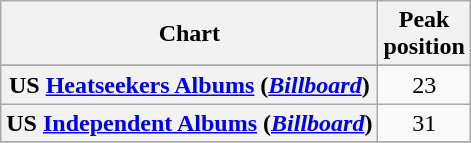<table class="wikitable plainrowheaders sortable" style="text-align:center;" border="1">
<tr>
<th scope="col">Chart</th>
<th scope="col">Peak<br>position</th>
</tr>
<tr>
</tr>
<tr>
<th scope="row">US <a href='#'>Heatseekers Albums</a> (<em><a href='#'>Billboard</a></em>)</th>
<td>23</td>
</tr>
<tr>
<th scope="row">US <a href='#'>Independent Albums</a> (<em><a href='#'>Billboard</a></em>)</th>
<td>31</td>
</tr>
<tr>
</tr>
</table>
